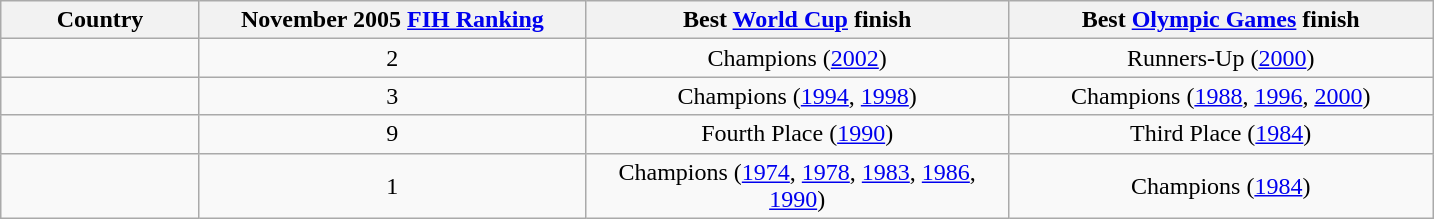<table class="wikitable">
<tr>
<th style="width:125px;">Country</th>
<th style="width:250px;">November 2005 <a href='#'>FIH Ranking</a></th>
<th style="width:275px;">Best <a href='#'>World Cup</a> finish</th>
<th style="width:275px;">Best <a href='#'>Olympic Games</a> finish</th>
</tr>
<tr style="text-align:center;">
<td style="text-align:left;"></td>
<td>2</td>
<td>Champions (<a href='#'>2002</a>)</td>
<td>Runners-Up (<a href='#'>2000</a>)</td>
</tr>
<tr style="text-align:center;">
<td style="text-align:left;"></td>
<td>3</td>
<td>Champions (<a href='#'>1994</a>, <a href='#'>1998</a>)</td>
<td>Champions (<a href='#'>1988</a>, <a href='#'>1996</a>, <a href='#'>2000</a>)</td>
</tr>
<tr style="text-align:center;">
<td style="text-align:left;"></td>
<td>9</td>
<td>Fourth Place (<a href='#'>1990</a>)</td>
<td>Third Place (<a href='#'>1984</a>)</td>
</tr>
<tr style="text-align:center;">
<td style="text-align:left;"></td>
<td>1</td>
<td>Champions (<a href='#'>1974</a>, <a href='#'>1978</a>, <a href='#'>1983</a>, <a href='#'>1986</a>, <a href='#'>1990</a>)</td>
<td>Champions (<a href='#'>1984</a>)</td>
</tr>
</table>
